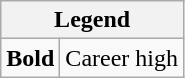<table class="wikitable mw-collapsible mw-collapsed">
<tr>
<th colspan="2">Legend</th>
</tr>
<tr>
<td><strong>Bold</strong></td>
<td>Career high</td>
</tr>
</table>
